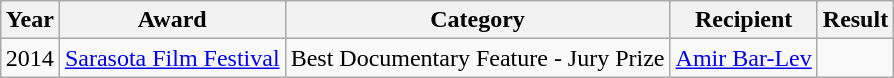<table class="wikitable sortable" style="margin:1em auto;">
<tr>
<th>Year</th>
<th>Award</th>
<th>Category</th>
<th>Recipient</th>
<th>Result</th>
</tr>
<tr>
<td>2014</td>
<td><a href='#'>Sarasota Film Festival</a></td>
<td>Best Documentary Feature - Jury Prize</td>
<td><a href='#'>Amir Bar-Lev</a></td>
<td></td>
</tr>
</table>
